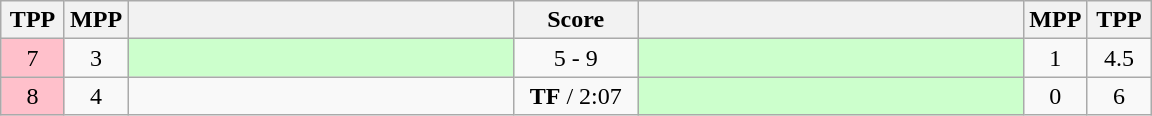<table class="wikitable" style="text-align: center;" |>
<tr>
<th width="35">TPP</th>
<th width="35">MPP</th>
<th width="250"></th>
<th width="75">Score</th>
<th width="250"></th>
<th width="35">MPP</th>
<th width="35">TPP</th>
</tr>
<tr>
<td bgcolor=pink>7</td>
<td>3</td>
<td style="text-align:left;" bgcolor="ccffcc"></td>
<td>5 - 9</td>
<td style="text-align:left;" bgcolor="ccffcc"><strong></strong></td>
<td>1</td>
<td>4.5</td>
</tr>
<tr>
<td bgcolor=pink>8</td>
<td>4</td>
<td style="text-align:left;"></td>
<td><strong>TF</strong> / 2:07</td>
<td style="text-align:left;" bgcolor="ccffcc"><strong></strong></td>
<td>0</td>
<td>6</td>
</tr>
</table>
